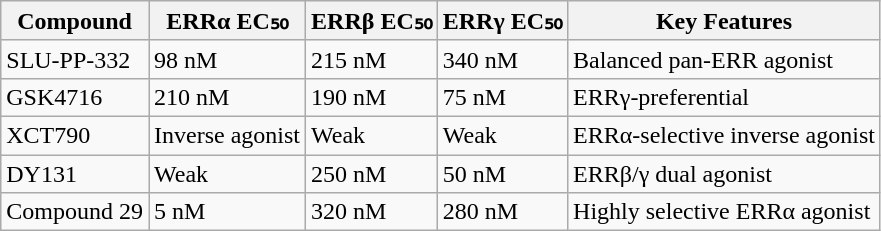<table class="wikitable">
<tr>
<th>Compound</th>
<th>ERRα EC₅₀</th>
<th>ERRβ EC₅₀</th>
<th>ERRγ EC₅₀</th>
<th>Key Features</th>
</tr>
<tr>
<td>SLU-PP-332</td>
<td>98 nM</td>
<td>215 nM</td>
<td>340 nM</td>
<td>Balanced pan-ERR agonist</td>
</tr>
<tr>
<td>GSK4716</td>
<td>210 nM</td>
<td>190 nM</td>
<td>75 nM</td>
<td>ERRγ-preferential</td>
</tr>
<tr>
<td>XCT790</td>
<td>Inverse agonist</td>
<td>Weak</td>
<td>Weak</td>
<td>ERRα-selective inverse agonist</td>
</tr>
<tr>
<td>DY131</td>
<td>Weak</td>
<td>250 nM</td>
<td>50 nM</td>
<td>ERRβ/γ dual agonist</td>
</tr>
<tr>
<td>Compound 29</td>
<td>5 nM</td>
<td>320 nM</td>
<td>280 nM</td>
<td>Highly selective ERRα agonist</td>
</tr>
</table>
